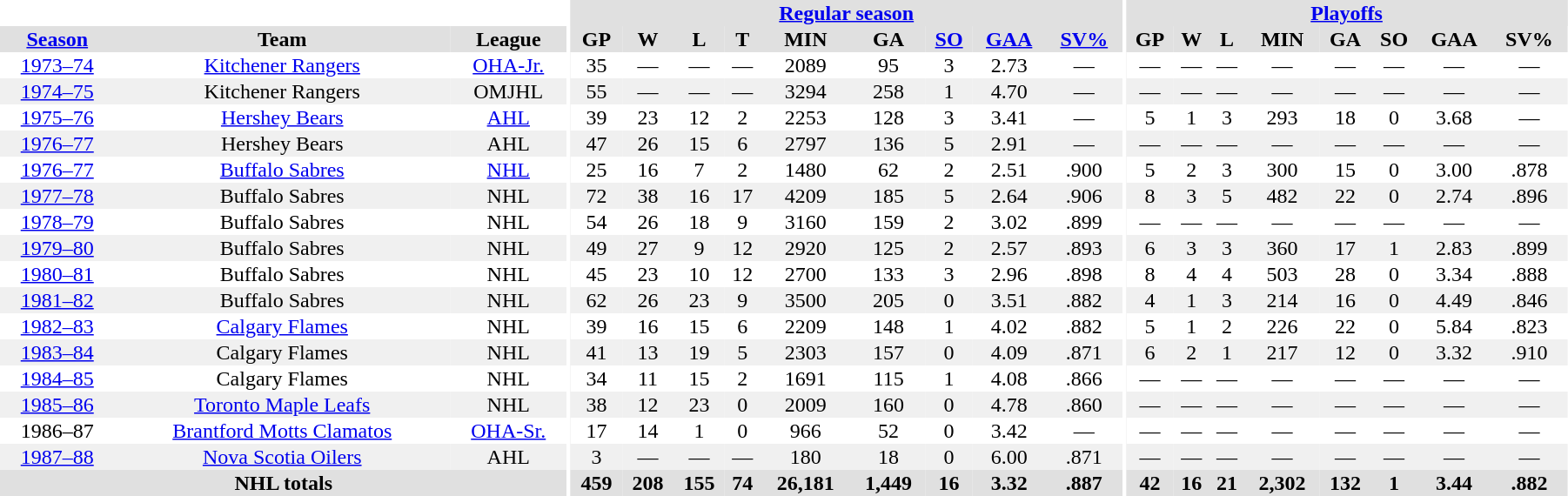<table border="0" cellpadding="1" cellspacing="0" style="text-align:center; width:95%">
<tr ALIGN="center" bgcolor="#e0e0e0">
<th align="center" colspan="3" bgcolor="#ffffff"></th>
<th align="center" rowspan="99" bgcolor="#ffffff"></th>
<th align="center" colspan="9" bgcolor="#e0e0e0"><a href='#'>Regular season</a></th>
<th align="center" rowspan="99" bgcolor="#ffffff"></th>
<th align="center" colspan="8" bgcolor="#e0e0e0"><a href='#'>Playoffs</a></th>
</tr>
<tr ALIGN="center" bgcolor="#e0e0e0">
<th><a href='#'>Season</a></th>
<th>Team</th>
<th>League</th>
<th>GP</th>
<th>W</th>
<th>L</th>
<th>T</th>
<th>MIN</th>
<th>GA</th>
<th><a href='#'>SO</a></th>
<th><a href='#'>GAA</a></th>
<th><a href='#'>SV%</a></th>
<th>GP</th>
<th>W</th>
<th>L</th>
<th>MIN</th>
<th>GA</th>
<th>SO</th>
<th>GAA</th>
<th>SV%</th>
</tr>
<tr>
<td><a href='#'>1973–74</a></td>
<td><a href='#'>Kitchener Rangers</a></td>
<td><a href='#'>OHA-Jr.</a></td>
<td>35</td>
<td>—</td>
<td>—</td>
<td>—</td>
<td>2089</td>
<td>95</td>
<td>3</td>
<td>2.73</td>
<td>—</td>
<td>—</td>
<td>—</td>
<td>—</td>
<td>—</td>
<td>—</td>
<td>—</td>
<td>—</td>
<td>—</td>
</tr>
<tr bgcolor="#f0f0f0">
<td><a href='#'>1974–75</a></td>
<td>Kitchener Rangers</td>
<td>OMJHL</td>
<td>55</td>
<td>—</td>
<td>—</td>
<td>—</td>
<td>3294</td>
<td>258</td>
<td>1</td>
<td>4.70</td>
<td>—</td>
<td>—</td>
<td>—</td>
<td>—</td>
<td>—</td>
<td>—</td>
<td>—</td>
<td>—</td>
<td>—</td>
</tr>
<tr>
<td><a href='#'>1975–76</a></td>
<td><a href='#'>Hershey Bears</a></td>
<td><a href='#'>AHL</a></td>
<td>39</td>
<td>23</td>
<td>12</td>
<td>2</td>
<td>2253</td>
<td>128</td>
<td>3</td>
<td>3.41</td>
<td>—</td>
<td>5</td>
<td>1</td>
<td>3</td>
<td>293</td>
<td>18</td>
<td>0</td>
<td>3.68</td>
<td>—</td>
</tr>
<tr bgcolor="#f0f0f0">
<td><a href='#'>1976–77</a></td>
<td>Hershey Bears</td>
<td>AHL</td>
<td>47</td>
<td>26</td>
<td>15</td>
<td>6</td>
<td>2797</td>
<td>136</td>
<td>5</td>
<td>2.91</td>
<td>—</td>
<td>—</td>
<td>—</td>
<td>—</td>
<td>—</td>
<td>—</td>
<td>—</td>
<td>—</td>
<td>—</td>
</tr>
<tr>
<td><a href='#'>1976–77</a></td>
<td><a href='#'>Buffalo Sabres</a></td>
<td><a href='#'>NHL</a></td>
<td>25</td>
<td>16</td>
<td>7</td>
<td>2</td>
<td>1480</td>
<td>62</td>
<td>2</td>
<td>2.51</td>
<td>.900</td>
<td>5</td>
<td>2</td>
<td>3</td>
<td>300</td>
<td>15</td>
<td>0</td>
<td>3.00</td>
<td>.878</td>
</tr>
<tr bgcolor="#f0f0f0">
<td><a href='#'>1977–78</a></td>
<td>Buffalo Sabres</td>
<td>NHL</td>
<td>72</td>
<td>38</td>
<td>16</td>
<td>17</td>
<td>4209</td>
<td>185</td>
<td>5</td>
<td>2.64</td>
<td>.906</td>
<td>8</td>
<td>3</td>
<td>5</td>
<td>482</td>
<td>22</td>
<td>0</td>
<td>2.74</td>
<td>.896</td>
</tr>
<tr>
<td><a href='#'>1978–79</a></td>
<td>Buffalo Sabres</td>
<td>NHL</td>
<td>54</td>
<td>26</td>
<td>18</td>
<td>9</td>
<td>3160</td>
<td>159</td>
<td>2</td>
<td>3.02</td>
<td>.899</td>
<td>—</td>
<td>—</td>
<td>—</td>
<td>—</td>
<td>—</td>
<td>—</td>
<td>—</td>
<td>—</td>
</tr>
<tr bgcolor="#f0f0f0">
<td><a href='#'>1979–80</a></td>
<td>Buffalo Sabres</td>
<td>NHL</td>
<td>49</td>
<td>27</td>
<td>9</td>
<td>12</td>
<td>2920</td>
<td>125</td>
<td>2</td>
<td>2.57</td>
<td>.893</td>
<td>6</td>
<td>3</td>
<td>3</td>
<td>360</td>
<td>17</td>
<td>1</td>
<td>2.83</td>
<td>.899</td>
</tr>
<tr>
<td><a href='#'>1980–81</a></td>
<td>Buffalo Sabres</td>
<td>NHL</td>
<td>45</td>
<td>23</td>
<td>10</td>
<td>12</td>
<td>2700</td>
<td>133</td>
<td>3</td>
<td>2.96</td>
<td>.898</td>
<td>8</td>
<td>4</td>
<td>4</td>
<td>503</td>
<td>28</td>
<td>0</td>
<td>3.34</td>
<td>.888</td>
</tr>
<tr bgcolor="#f0f0f0">
<td><a href='#'>1981–82</a></td>
<td>Buffalo Sabres</td>
<td>NHL</td>
<td>62</td>
<td>26</td>
<td>23</td>
<td>9</td>
<td>3500</td>
<td>205</td>
<td>0</td>
<td>3.51</td>
<td>.882</td>
<td>4</td>
<td>1</td>
<td>3</td>
<td>214</td>
<td>16</td>
<td>0</td>
<td>4.49</td>
<td>.846</td>
</tr>
<tr>
<td><a href='#'>1982–83</a></td>
<td><a href='#'>Calgary Flames</a></td>
<td>NHL</td>
<td>39</td>
<td>16</td>
<td>15</td>
<td>6</td>
<td>2209</td>
<td>148</td>
<td>1</td>
<td>4.02</td>
<td>.882</td>
<td>5</td>
<td>1</td>
<td>2</td>
<td>226</td>
<td>22</td>
<td>0</td>
<td>5.84</td>
<td>.823</td>
</tr>
<tr bgcolor="#f0f0f0">
<td><a href='#'>1983–84</a></td>
<td>Calgary Flames</td>
<td>NHL</td>
<td>41</td>
<td>13</td>
<td>19</td>
<td>5</td>
<td>2303</td>
<td>157</td>
<td>0</td>
<td>4.09</td>
<td>.871</td>
<td>6</td>
<td>2</td>
<td>1</td>
<td>217</td>
<td>12</td>
<td>0</td>
<td>3.32</td>
<td>.910</td>
</tr>
<tr>
<td><a href='#'>1984–85</a></td>
<td>Calgary Flames</td>
<td>NHL</td>
<td>34</td>
<td>11</td>
<td>15</td>
<td>2</td>
<td>1691</td>
<td>115</td>
<td>1</td>
<td>4.08</td>
<td>.866</td>
<td>—</td>
<td>—</td>
<td>—</td>
<td>—</td>
<td>—</td>
<td>—</td>
<td>—</td>
<td>—</td>
</tr>
<tr bgcolor="#f0f0f0">
<td><a href='#'>1985–86</a></td>
<td><a href='#'>Toronto Maple Leafs</a></td>
<td>NHL</td>
<td>38</td>
<td>12</td>
<td>23</td>
<td>0</td>
<td>2009</td>
<td>160</td>
<td>0</td>
<td>4.78</td>
<td>.860</td>
<td>—</td>
<td>—</td>
<td>—</td>
<td>—</td>
<td>—</td>
<td>—</td>
<td>—</td>
<td>—</td>
</tr>
<tr>
<td>1986–87</td>
<td><a href='#'>Brantford Motts Clamatos</a></td>
<td><a href='#'>OHA-Sr.</a></td>
<td>17</td>
<td>14</td>
<td>1</td>
<td>0</td>
<td>966</td>
<td>52</td>
<td>0</td>
<td>3.42</td>
<td>—</td>
<td>—</td>
<td>—</td>
<td>—</td>
<td>—</td>
<td>—</td>
<td>—</td>
<td>—</td>
<td>—</td>
</tr>
<tr bgcolor="#f0f0f0">
<td><a href='#'>1987–88</a></td>
<td><a href='#'>Nova Scotia Oilers</a></td>
<td>AHL</td>
<td>3</td>
<td>—</td>
<td>—</td>
<td>—</td>
<td>180</td>
<td>18</td>
<td>0</td>
<td>6.00</td>
<td>.871</td>
<td>—</td>
<td>—</td>
<td>—</td>
<td>—</td>
<td>—</td>
<td>—</td>
<td>—</td>
<td>—</td>
</tr>
<tr style="background:#e0e0e0;">
<th colspan="3">NHL totals</th>
<th>459</th>
<th>208</th>
<th>155</th>
<th>74</th>
<th>26,181</th>
<th>1,449</th>
<th>16</th>
<th>3.32</th>
<th>.887</th>
<th>42</th>
<th>16</th>
<th>21</th>
<th>2,302</th>
<th>132</th>
<th>1</th>
<th>3.44</th>
<th>.882</th>
</tr>
</table>
